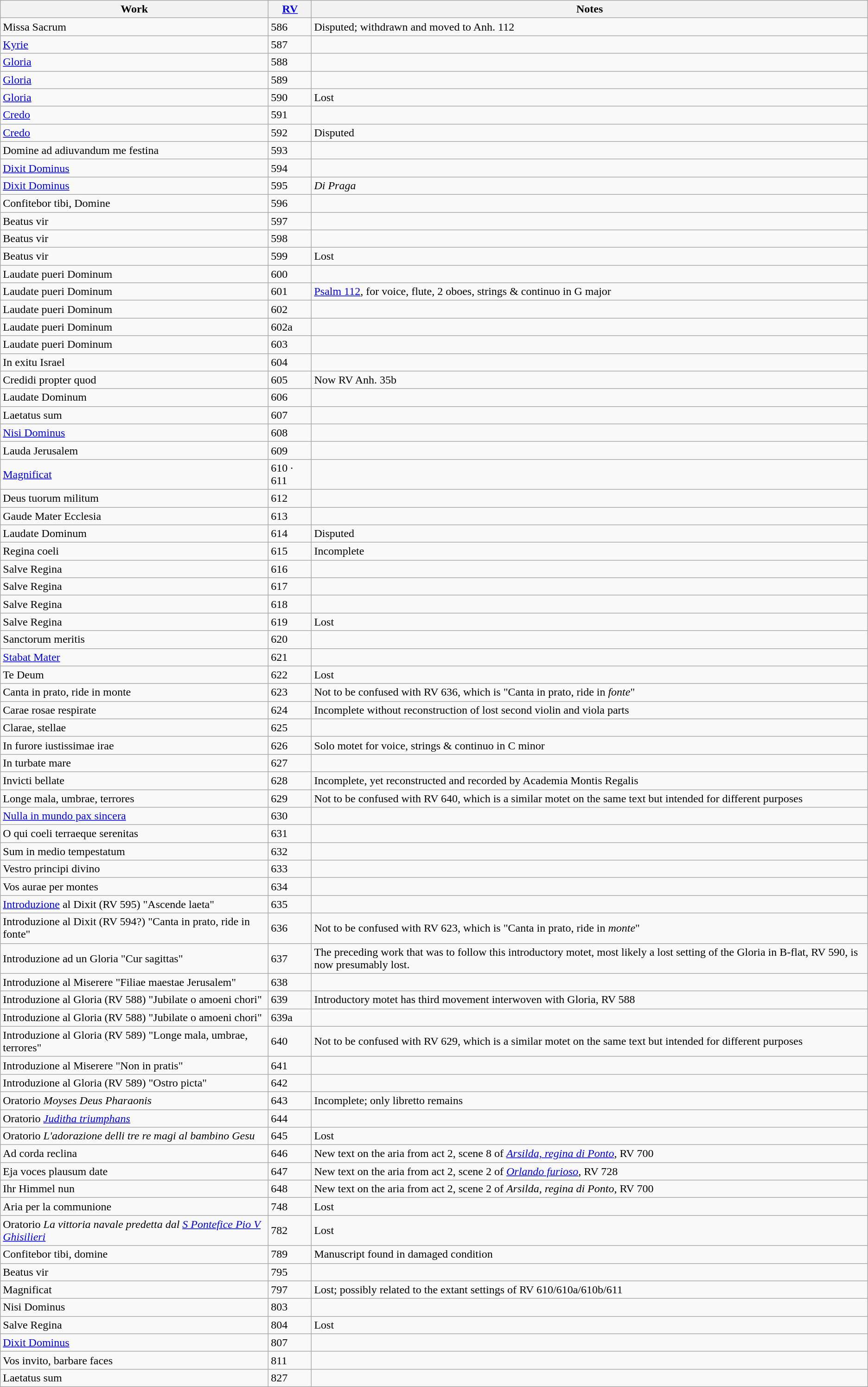<table class="wikitable sortable">
<tr>
<th>Work</th>
<th><a href='#'>RV</a></th>
<th class="unsortable">Notes</th>
</tr>
<tr>
<td>Missa Sacrum</td>
<td>586</td>
<td>Disputed; withdrawn and moved to Anh. 112</td>
</tr>
<tr>
<td><a href='#'>Kyrie</a></td>
<td>587</td>
<td></td>
</tr>
<tr>
<td><a href='#'>Gloria</a></td>
<td>588</td>
<td></td>
</tr>
<tr>
<td><a href='#'>Gloria</a></td>
<td>589</td>
<td></td>
</tr>
<tr>
<td><a href='#'>Gloria</a></td>
<td>590</td>
<td>Lost</td>
</tr>
<tr>
<td><a href='#'>Credo</a></td>
<td>591</td>
<td></td>
</tr>
<tr>
<td><a href='#'>Credo</a></td>
<td>592</td>
<td>Disputed</td>
</tr>
<tr>
<td>Domine ad adiuvandum me festina</td>
<td>593</td>
<td></td>
</tr>
<tr>
<td><a href='#'>Dixit Dominus</a></td>
<td>594</td>
<td></td>
</tr>
<tr>
<td><a href='#'>Dixit Dominus</a></td>
<td>595</td>
<td><em>Di Praga</em></td>
</tr>
<tr>
<td>Confitebor tibi, Domine</td>
<td>596</td>
<td></td>
</tr>
<tr>
<td>Beatus vir</td>
<td>597</td>
<td></td>
</tr>
<tr>
<td>Beatus vir</td>
<td>598</td>
<td></td>
</tr>
<tr>
<td>Beatus vir</td>
<td>599</td>
<td>Lost</td>
</tr>
<tr>
<td>Laudate pueri Dominum</td>
<td>600</td>
<td></td>
</tr>
<tr>
<td>Laudate pueri Dominum</td>
<td>601</td>
<td><a href='#'>Psalm 112</a>, for voice, flute, 2 oboes, strings & continuo in G major</td>
</tr>
<tr>
<td>Laudate pueri Dominum</td>
<td>602</td>
<td></td>
</tr>
<tr>
<td>Laudate pueri Dominum</td>
<td>602a</td>
<td></td>
</tr>
<tr>
<td>Laudate pueri Dominum</td>
<td>603</td>
<td></td>
</tr>
<tr>
<td>In exitu Israel</td>
<td>604</td>
<td></td>
</tr>
<tr>
<td>Credidi propter quod</td>
<td>605</td>
<td>Now RV Anh. 35b</td>
</tr>
<tr>
<td>Laudate Dominum</td>
<td>606</td>
<td></td>
</tr>
<tr>
<td>Laetatus sum</td>
<td>607</td>
<td></td>
</tr>
<tr>
<td><a href='#'>Nisi Dominus</a></td>
<td>608</td>
<td></td>
</tr>
<tr>
<td>Lauda Jerusalem</td>
<td>609</td>
<td></td>
</tr>
<tr>
<td><a href='#'>Magnificat</a></td>
<td>610 · 611</td>
<td></td>
</tr>
<tr>
<td>Deus tuorum militum</td>
<td>612</td>
<td></td>
</tr>
<tr>
<td>Gaude Mater Ecclesia</td>
<td>613</td>
<td></td>
</tr>
<tr>
<td>Laudate Dominum</td>
<td>614</td>
<td>Disputed</td>
</tr>
<tr>
<td>Regina coeli</td>
<td>615</td>
<td>Incomplete</td>
</tr>
<tr>
<td>Salve Regina</td>
<td>616</td>
<td></td>
</tr>
<tr>
<td>Salve Regina</td>
<td>617</td>
<td></td>
</tr>
<tr>
<td>Salve Regina</td>
<td>618</td>
<td></td>
</tr>
<tr>
<td>Salve Regina</td>
<td>619</td>
<td>Lost</td>
</tr>
<tr>
<td>Sanctorum meritis</td>
<td>620</td>
<td></td>
</tr>
<tr>
<td><a href='#'>Stabat Mater</a></td>
<td>621</td>
<td></td>
</tr>
<tr>
<td>Te Deum</td>
<td>622</td>
<td>Lost</td>
</tr>
<tr>
<td>Canta in prato, ride in monte</td>
<td>623</td>
<td>Not to be confused with RV 636, which is "Canta in prato, ride in <em>fonte</em>"</td>
</tr>
<tr>
<td>Carae rosae respirate</td>
<td>624</td>
<td>Incomplete without reconstruction of lost second violin and viola parts</td>
</tr>
<tr>
<td>Clarae, stellae</td>
<td>625</td>
<td></td>
</tr>
<tr>
<td>In furore iustissimae irae</td>
<td>626</td>
<td>Solo motet for voice, strings & continuo in C minor</td>
</tr>
<tr>
<td>In turbate mare</td>
<td>627</td>
<td></td>
</tr>
<tr>
<td>Invicti bellate</td>
<td>628</td>
<td>Incomplete, yet reconstructed and recorded by Academia Montis Regalis</td>
</tr>
<tr>
<td>Longe mala, umbrae, terrores</td>
<td>629</td>
<td>Not to be confused with RV 640, which is a similar motet on the same text but intended for different purposes</td>
</tr>
<tr>
<td><a href='#'>Nulla in mundo pax sincera</a></td>
<td>630</td>
<td></td>
</tr>
<tr>
<td>O qui coeli terraeque serenitas</td>
<td>631</td>
<td></td>
</tr>
<tr>
<td>Sum in medio tempestatum</td>
<td>632</td>
<td></td>
</tr>
<tr>
<td>Vestro principi divino</td>
<td>633</td>
<td></td>
</tr>
<tr>
<td>Vos aurae per montes</td>
<td>634</td>
<td></td>
</tr>
<tr>
<td><a href='#'>Introduzione</a> al Dixit (RV 595) "Ascende laeta"</td>
<td>635</td>
<td></td>
</tr>
<tr>
<td>Introduzione al Dixit (RV 594?) "Canta in prato, ride in fonte"</td>
<td>636</td>
<td>Not to be confused with RV 623, which is "Canta in prato, ride in <em>monte</em>"</td>
</tr>
<tr>
<td>Introduzione ad un Gloria "Cur sagittas"</td>
<td>637</td>
<td>The preceding work that was to follow this introductory motet, most likely a lost setting of the Gloria in B-flat, RV 590, is now presumably lost.</td>
</tr>
<tr>
<td>Introduzione al Miserere "Filiae maestae Jerusalem"</td>
<td>638</td>
<td></td>
</tr>
<tr>
<td>Introduzione al Gloria (RV 588) "Jubilate o amoeni chori"</td>
<td>639</td>
<td>Introductory motet has third movement interwoven with Gloria, RV 588</td>
</tr>
<tr>
<td>Introduzione al Gloria (RV 588) "Jubilate o amoeni chori"</td>
<td>639a</td>
<td></td>
</tr>
<tr>
<td>Introduzione al Gloria (RV 589) "Longe mala, umbrae, terrores"</td>
<td>640</td>
<td>Not to be confused with RV 629, which is a similar motet on the same text but intended for different purposes</td>
</tr>
<tr>
<td>Introduzione al Miserere "Non in pratis"</td>
<td>641</td>
<td></td>
</tr>
<tr>
<td>Introduzione al Gloria (RV 589) "Ostro picta"</td>
<td>642</td>
<td></td>
</tr>
<tr>
<td>Oratorio <em>Moyses Deus Pharaonis</em></td>
<td>643</td>
<td>Incomplete; only libretto remains</td>
</tr>
<tr>
<td>Oratorio <em><a href='#'>Juditha triumphans</a></em></td>
<td>644</td>
<td></td>
</tr>
<tr>
<td>Oratorio <em>L'adorazione delli tre re magi al bambino Gesu</em></td>
<td>645</td>
<td>Lost</td>
</tr>
<tr>
<td>Ad corda reclina</td>
<td>646</td>
<td>New text on the aria from act 2, scene 8 of <em><a href='#'>Arsilda, regina di Ponto</a></em>, RV 700</td>
</tr>
<tr>
<td>Eja voces plausum date</td>
<td>647</td>
<td>New text on the aria from act 2, scene 2 of <em><a href='#'>Orlando furioso</a></em>, RV 728</td>
</tr>
<tr>
<td>Ihr Himmel nun</td>
<td>648</td>
<td>New text on the aria from act 2, scene 2 of <em>Arsilda, regina di Ponto</em>, RV 700</td>
</tr>
<tr>
<td>Aria per la communione</td>
<td>748</td>
<td>Lost</td>
</tr>
<tr>
<td>Oratorio <em>La vittoria navale predetta dal <a href='#'>S Pontefice Pio V Ghisilieri</a></em></td>
<td>782</td>
<td>Lost</td>
</tr>
<tr>
<td>Confitebor tibi, domine</td>
<td>789</td>
<td>Manuscript found in damaged condition</td>
</tr>
<tr>
<td>Beatus vir</td>
<td>795</td>
<td></td>
</tr>
<tr>
<td>Magnificat</td>
<td>797</td>
<td>Lost; possibly related to the extant settings of RV 610/610a/610b/611</td>
</tr>
<tr>
<td>Nisi Dominus</td>
<td>803</td>
<td></td>
</tr>
<tr>
<td>Salve Regina</td>
<td>804</td>
<td>Lost</td>
</tr>
<tr>
<td><a href='#'>Dixit Dominus</a></td>
<td>807</td>
<td></td>
</tr>
<tr>
<td>Vos invito, barbare faces</td>
<td>811</td>
<td></td>
</tr>
<tr>
<td>Laetatus sum</td>
<td>827</td>
<td></td>
</tr>
</table>
